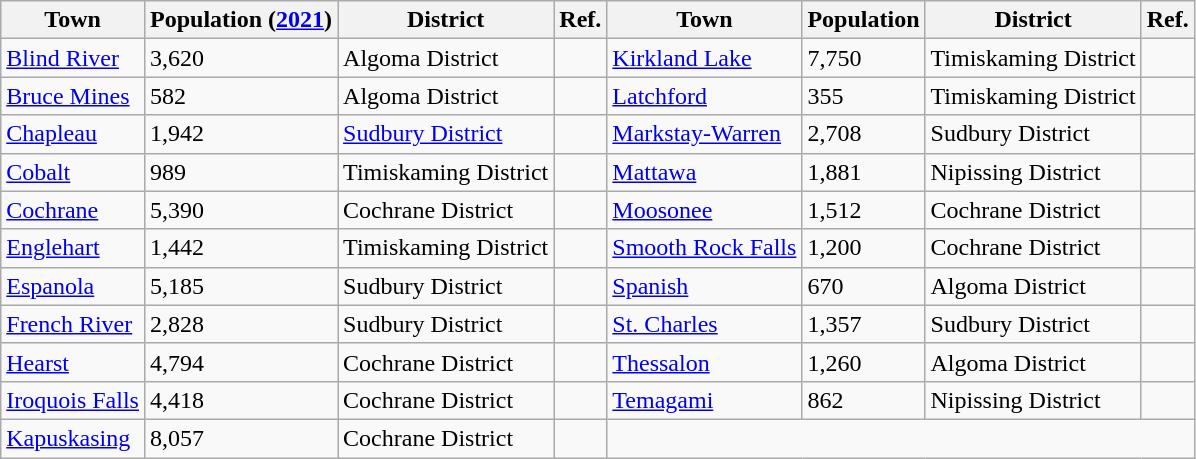<table class="wikitable sortable">
<tr>
<th>Town</th>
<th>Population (<a href='#'>2021</a>)</th>
<th>District</th>
<th>Ref.</th>
<th>Town</th>
<th>Population</th>
<th>District</th>
<th>Ref.</th>
</tr>
<tr>
<td><a href='#'>Blind River</a></td>
<td>3,620</td>
<td>Algoma District</td>
<td></td>
<td><a href='#'>Kirkland Lake</a></td>
<td>7,750</td>
<td>Timiskaming District</td>
<td></td>
</tr>
<tr>
<td><a href='#'>Bruce Mines</a></td>
<td>582</td>
<td>Algoma District</td>
<td></td>
<td><a href='#'>Latchford</a></td>
<td>355</td>
<td>Timiskaming District</td>
<td></td>
</tr>
<tr>
<td><a href='#'>Chapleau</a></td>
<td>1,942</td>
<td><a href='#'>Sudbury District</a></td>
<td></td>
<td><a href='#'>Markstay-Warren</a></td>
<td>2,708</td>
<td>Sudbury District</td>
<td></td>
</tr>
<tr>
<td><a href='#'>Cobalt</a></td>
<td>989</td>
<td>Timiskaming District</td>
<td></td>
<td><a href='#'>Mattawa</a></td>
<td>1,881</td>
<td>Nipissing District</td>
<td></td>
</tr>
<tr>
<td><a href='#'>Cochrane</a></td>
<td>5,390</td>
<td>Cochrane District</td>
<td></td>
<td><a href='#'>Moosonee</a></td>
<td>1,512</td>
<td>Cochrane District</td>
<td></td>
</tr>
<tr>
<td><a href='#'>Englehart</a></td>
<td>1,442</td>
<td>Timiskaming District</td>
<td></td>
<td><a href='#'>Smooth Rock Falls</a></td>
<td>1,200</td>
<td>Cochrane District</td>
<td></td>
</tr>
<tr>
<td><a href='#'>Espanola</a></td>
<td>5,185</td>
<td>Sudbury District</td>
<td></td>
<td><a href='#'>Spanish</a></td>
<td>670</td>
<td>Algoma District</td>
<td></td>
</tr>
<tr>
<td><a href='#'>French River</a></td>
<td>2,828</td>
<td>Sudbury District</td>
<td></td>
<td><a href='#'>St. Charles</a></td>
<td>1,357</td>
<td>Sudbury District</td>
<td></td>
</tr>
<tr>
<td><a href='#'>Hearst</a></td>
<td>4,794</td>
<td>Cochrane District</td>
<td></td>
<td><a href='#'>Thessalon</a></td>
<td>1,260</td>
<td>Algoma District</td>
<td></td>
</tr>
<tr>
<td><a href='#'>Iroquois Falls</a></td>
<td>4,418</td>
<td>Cochrane District</td>
<td></td>
<td><a href='#'>Temagami</a></td>
<td>862</td>
<td>Nipissing District</td>
<td></td>
</tr>
<tr>
<td><a href='#'>Kapuskasing</a></td>
<td>8,057</td>
<td>Cochrane District</td>
<td></td>
</tr>
</table>
